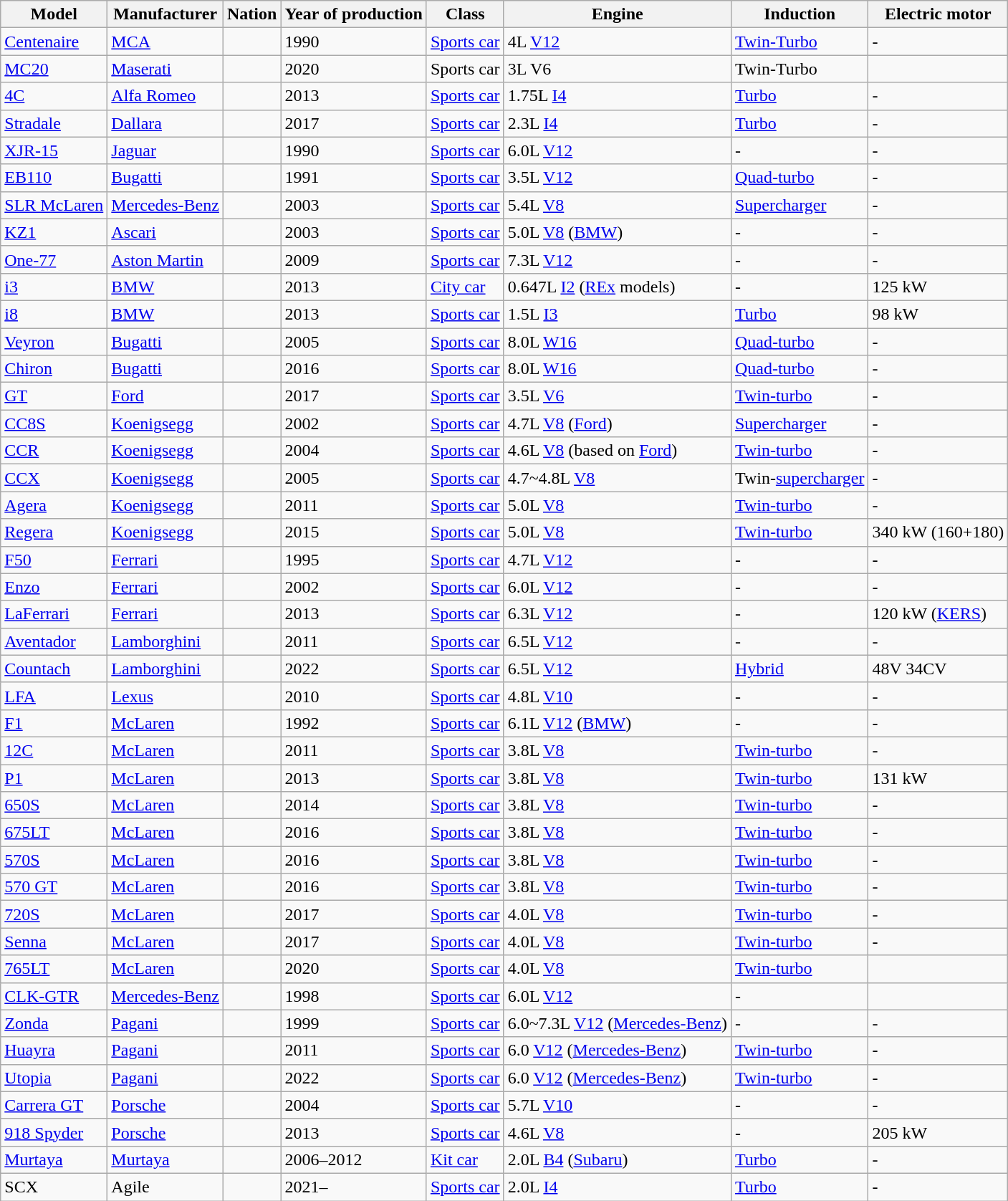<table class="wikitable sortable">
<tr>
<th>Model</th>
<th>Manufacturer</th>
<th>Nation</th>
<th>Year of production</th>
<th>Class</th>
<th>Engine</th>
<th>Induction</th>
<th>Electric motor</th>
</tr>
<tr>
<td><a href='#'>Centenaire</a></td>
<td><a href='#'>MCA</a></td>
<td></td>
<td>1990</td>
<td><a href='#'>Sports car</a></td>
<td>4L <a href='#'>V12</a></td>
<td><a href='#'>Twin-Turbo</a></td>
<td>-</td>
</tr>
<tr>
<td><a href='#'>MC20</a></td>
<td><a href='#'>Maserati</a></td>
<td></td>
<td>2020</td>
<td>Sports car</td>
<td>3L V6</td>
<td>Twin-Turbo</td>
</tr>
<tr>
<td><a href='#'>4C</a></td>
<td><a href='#'>Alfa Romeo</a></td>
<td></td>
<td>2013</td>
<td><a href='#'>Sports car</a></td>
<td>1.75L <a href='#'>I4</a></td>
<td><a href='#'>Turbo</a></td>
<td>-</td>
</tr>
<tr>
<td><a href='#'>Stradale</a></td>
<td><a href='#'>Dallara</a></td>
<td></td>
<td>2017</td>
<td><a href='#'>Sports car</a></td>
<td>2.3L <a href='#'>I4</a></td>
<td><a href='#'>Turbo</a></td>
<td>-</td>
</tr>
<tr>
<td><a href='#'>XJR-15</a></td>
<td><a href='#'>Jaguar</a></td>
<td></td>
<td>1990</td>
<td><a href='#'>Sports car</a></td>
<td>6.0L <a href='#'>V12</a></td>
<td>-</td>
<td>-</td>
</tr>
<tr>
<td><a href='#'>EB110</a></td>
<td><a href='#'>Bugatti</a></td>
<td></td>
<td>1991</td>
<td><a href='#'>Sports car</a></td>
<td>3.5L <a href='#'>V12</a></td>
<td><a href='#'>Quad-turbo</a></td>
<td>-</td>
</tr>
<tr>
<td><a href='#'>SLR McLaren</a></td>
<td><a href='#'>Mercedes-Benz</a></td>
<td></td>
<td>2003</td>
<td><a href='#'>Sports car</a></td>
<td>5.4L <a href='#'>V8</a></td>
<td><a href='#'>Supercharger</a></td>
<td>-</td>
</tr>
<tr>
<td><a href='#'>KZ1</a></td>
<td><a href='#'>Ascari</a></td>
<td></td>
<td>2003</td>
<td><a href='#'>Sports car</a></td>
<td>5.0L <a href='#'>V8</a> (<a href='#'>BMW</a>)</td>
<td>-</td>
<td>-</td>
</tr>
<tr>
<td><a href='#'>One-77</a></td>
<td><a href='#'>Aston Martin</a></td>
<td></td>
<td>2009</td>
<td><a href='#'>Sports car</a></td>
<td>7.3L <a href='#'>V12</a></td>
<td>-</td>
<td>-</td>
</tr>
<tr>
<td><a href='#'>i3</a></td>
<td><a href='#'>BMW</a></td>
<td></td>
<td>2013</td>
<td><a href='#'>City car</a></td>
<td>0.647L <a href='#'>I2</a> (<a href='#'>REx</a> models)</td>
<td>-</td>
<td>125 kW</td>
</tr>
<tr>
<td><a href='#'>i8</a></td>
<td><a href='#'>BMW</a></td>
<td></td>
<td>2013</td>
<td><a href='#'>Sports car</a></td>
<td>1.5L <a href='#'>I3</a></td>
<td><a href='#'>Turbo</a></td>
<td>98 kW</td>
</tr>
<tr>
<td><a href='#'>Veyron</a></td>
<td><a href='#'>Bugatti</a></td>
<td></td>
<td>2005</td>
<td><a href='#'>Sports car</a></td>
<td>8.0L <a href='#'>W16</a></td>
<td><a href='#'>Quad-turbo</a></td>
<td>-</td>
</tr>
<tr>
<td><a href='#'>Chiron</a></td>
<td><a href='#'>Bugatti</a></td>
<td></td>
<td>2016</td>
<td><a href='#'>Sports car</a></td>
<td>8.0L <a href='#'>W16</a></td>
<td><a href='#'>Quad-turbo</a></td>
<td>-</td>
</tr>
<tr>
<td><a href='#'>GT</a></td>
<td><a href='#'>Ford</a></td>
<td></td>
<td>2017</td>
<td><a href='#'>Sports car</a></td>
<td>3.5L <a href='#'>V6</a></td>
<td><a href='#'>Twin-turbo</a></td>
<td>-</td>
</tr>
<tr>
<td><a href='#'>CC8S</a></td>
<td><a href='#'>Koenigsegg</a></td>
<td></td>
<td>2002</td>
<td><a href='#'>Sports car</a></td>
<td>4.7L <a href='#'>V8</a> (<a href='#'>Ford</a>)</td>
<td><a href='#'>Supercharger</a></td>
<td>-</td>
</tr>
<tr>
<td><a href='#'>CCR</a></td>
<td><a href='#'>Koenigsegg</a></td>
<td></td>
<td>2004</td>
<td><a href='#'>Sports car</a></td>
<td>4.6L <a href='#'>V8</a> (based on <a href='#'>Ford</a>)</td>
<td><a href='#'>Twin-turbo</a></td>
<td>-</td>
</tr>
<tr>
<td><a href='#'>CCX</a></td>
<td><a href='#'>Koenigsegg</a></td>
<td></td>
<td>2005</td>
<td><a href='#'>Sports car</a></td>
<td>4.7~4.8L <a href='#'>V8</a></td>
<td>Twin-<a href='#'>supercharger</a></td>
<td>-</td>
</tr>
<tr>
<td><a href='#'>Agera</a></td>
<td><a href='#'>Koenigsegg</a></td>
<td></td>
<td>2011</td>
<td><a href='#'>Sports car</a></td>
<td>5.0L <a href='#'>V8</a></td>
<td><a href='#'>Twin-turbo</a></td>
<td>-</td>
</tr>
<tr>
<td><a href='#'>Regera</a></td>
<td><a href='#'>Koenigsegg</a></td>
<td></td>
<td>2015</td>
<td><a href='#'>Sports car</a></td>
<td>5.0L <a href='#'>V8</a></td>
<td><a href='#'>Twin-turbo</a></td>
<td>340 kW (160+180)</td>
</tr>
<tr>
<td><a href='#'>F50</a></td>
<td><a href='#'>Ferrari</a></td>
<td></td>
<td>1995</td>
<td><a href='#'>Sports car</a></td>
<td>4.7L <a href='#'>V12</a></td>
<td>-</td>
<td>-</td>
</tr>
<tr>
<td><a href='#'>Enzo</a></td>
<td><a href='#'>Ferrari</a></td>
<td></td>
<td>2002</td>
<td><a href='#'>Sports car</a></td>
<td>6.0L <a href='#'>V12</a></td>
<td>-</td>
<td>-</td>
</tr>
<tr>
<td><a href='#'>LaFerrari</a></td>
<td><a href='#'>Ferrari</a></td>
<td></td>
<td>2013</td>
<td><a href='#'>Sports car</a></td>
<td>6.3L <a href='#'>V12</a></td>
<td>-</td>
<td>120 kW (<a href='#'>KERS</a>)</td>
</tr>
<tr>
<td><a href='#'>Aventador</a></td>
<td><a href='#'>Lamborghini</a></td>
<td></td>
<td>2011</td>
<td><a href='#'>Sports car</a></td>
<td>6.5L <a href='#'>V12</a></td>
<td>-</td>
<td>-</td>
</tr>
<tr>
<td><a href='#'>Countach</a></td>
<td><a href='#'>Lamborghini</a></td>
<td></td>
<td>2022</td>
<td><a href='#'>Sports car</a></td>
<td>6.5L <a href='#'>V12</a></td>
<td><a href='#'>Hybrid</a></td>
<td>48V 34CV</td>
</tr>
<tr>
<td><a href='#'>LFA</a></td>
<td><a href='#'>Lexus</a></td>
<td></td>
<td>2010</td>
<td><a href='#'>Sports car</a></td>
<td>4.8L <a href='#'>V10</a></td>
<td>-</td>
<td>-</td>
</tr>
<tr>
<td><a href='#'>F1</a></td>
<td><a href='#'>McLaren</a></td>
<td></td>
<td>1992</td>
<td><a href='#'>Sports car</a></td>
<td>6.1L <a href='#'>V12</a> (<a href='#'>BMW</a>)</td>
<td>-</td>
<td>-</td>
</tr>
<tr>
<td><a href='#'>12C</a></td>
<td><a href='#'>McLaren</a></td>
<td></td>
<td>2011</td>
<td><a href='#'>Sports car</a></td>
<td>3.8L <a href='#'>V8</a></td>
<td><a href='#'>Twin-turbo</a></td>
<td>-</td>
</tr>
<tr>
<td><a href='#'>P1</a></td>
<td><a href='#'>McLaren</a></td>
<td></td>
<td>2013</td>
<td><a href='#'>Sports car</a></td>
<td>3.8L <a href='#'>V8</a></td>
<td><a href='#'>Twin-turbo</a></td>
<td>131 kW</td>
</tr>
<tr>
<td><a href='#'>650S</a></td>
<td><a href='#'>McLaren</a></td>
<td></td>
<td>2014</td>
<td><a href='#'>Sports car</a></td>
<td>3.8L <a href='#'>V8</a></td>
<td><a href='#'>Twin-turbo</a></td>
<td>-</td>
</tr>
<tr>
<td><a href='#'>675LT</a></td>
<td><a href='#'>McLaren</a></td>
<td></td>
<td>2016</td>
<td><a href='#'>Sports car</a></td>
<td>3.8L <a href='#'>V8</a></td>
<td><a href='#'>Twin-turbo</a></td>
<td>-</td>
</tr>
<tr>
<td><a href='#'>570S</a></td>
<td><a href='#'>McLaren</a></td>
<td></td>
<td>2016</td>
<td><a href='#'>Sports car</a></td>
<td>3.8L <a href='#'>V8</a></td>
<td><a href='#'>Twin-turbo</a></td>
<td>-</td>
</tr>
<tr>
<td><a href='#'>570 GT</a></td>
<td><a href='#'>McLaren</a></td>
<td></td>
<td>2016</td>
<td><a href='#'>Sports car</a></td>
<td>3.8L <a href='#'>V8</a></td>
<td><a href='#'>Twin-turbo</a></td>
<td>-</td>
</tr>
<tr>
<td><a href='#'>720S</a></td>
<td><a href='#'>McLaren</a></td>
<td></td>
<td>2017</td>
<td><a href='#'>Sports car</a></td>
<td>4.0L <a href='#'>V8</a></td>
<td><a href='#'>Twin-turbo</a></td>
<td>-</td>
</tr>
<tr>
<td><a href='#'>Senna</a></td>
<td><a href='#'>McLaren</a></td>
<td></td>
<td>2017</td>
<td><a href='#'>Sports car</a></td>
<td>4.0L <a href='#'>V8</a></td>
<td><a href='#'>Twin-turbo</a></td>
<td>-</td>
</tr>
<tr>
<td><a href='#'>765LT</a></td>
<td><a href='#'>McLaren</a></td>
<td></td>
<td>2020</td>
<td><a href='#'>Sports car</a></td>
<td>4.0L <a href='#'>V8</a></td>
<td><a href='#'>Twin-turbo</a></td>
<td></td>
</tr>
<tr>
<td><a href='#'>CLK-GTR</a></td>
<td><a href='#'>Mercedes-Benz</a></td>
<td></td>
<td>1998</td>
<td><a href='#'>Sports car</a></td>
<td>6.0L <a href='#'>V12</a></td>
<td>-</td>
</tr>
<tr>
<td><a href='#'>Zonda</a></td>
<td><a href='#'>Pagani</a></td>
<td></td>
<td>1999</td>
<td><a href='#'>Sports car</a></td>
<td>6.0~7.3L <a href='#'>V12</a> (<a href='#'>Mercedes-Benz</a>)</td>
<td>-</td>
<td>-</td>
</tr>
<tr>
<td><a href='#'>Huayra</a></td>
<td><a href='#'>Pagani</a></td>
<td></td>
<td>2011</td>
<td><a href='#'>Sports car</a></td>
<td>6.0 <a href='#'>V12</a> (<a href='#'>Mercedes-Benz</a>)</td>
<td><a href='#'>Twin-turbo</a></td>
<td>-</td>
</tr>
<tr>
<td><a href='#'>Utopia</a></td>
<td><a href='#'>Pagani</a></td>
<td></td>
<td>2022</td>
<td><a href='#'>Sports car</a></td>
<td>6.0 <a href='#'>V12</a> (<a href='#'>Mercedes-Benz</a>)</td>
<td><a href='#'>Twin-turbo</a></td>
<td>-</td>
</tr>
<tr>
<td><a href='#'>Carrera GT</a></td>
<td><a href='#'>Porsche</a></td>
<td></td>
<td>2004</td>
<td><a href='#'>Sports car</a></td>
<td>5.7L <a href='#'>V10</a></td>
<td>-</td>
<td>-</td>
</tr>
<tr>
<td><a href='#'>918 Spyder</a></td>
<td><a href='#'>Porsche</a></td>
<td></td>
<td>2013</td>
<td><a href='#'>Sports car</a></td>
<td>4.6L <a href='#'>V8</a></td>
<td>-</td>
<td>205 kW</td>
</tr>
<tr>
<td><a href='#'>Murtaya</a></td>
<td><a href='#'>Murtaya</a></td>
<td></td>
<td>2006–2012</td>
<td><a href='#'>Kit car</a></td>
<td>2.0L <a href='#'>B4</a> (<a href='#'>Subaru</a>)</td>
<td><a href='#'>Turbo</a></td>
<td>-</td>
</tr>
<tr>
<td>SCX</td>
<td>Agile</td>
<td></td>
<td>2021–</td>
<td><a href='#'>Sports car</a></td>
<td>2.0L <a href='#'>I4</a></td>
<td><a href='#'>Turbo</a></td>
<td>-</td>
</tr>
</table>
